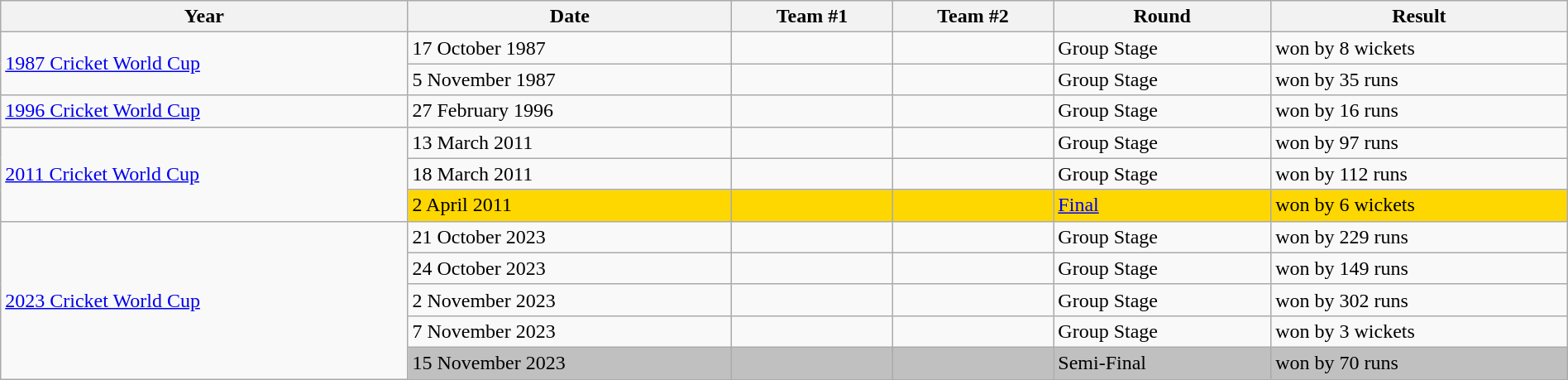<table class="wikitable" style="text-align:left; width:100%;">
<tr>
<th>Year</th>
<th>Date</th>
<th>Team #1</th>
<th>Team #2</th>
<th>Round</th>
<th>Result</th>
</tr>
<tr>
<td rowspan=2><a href='#'>1987 Cricket World Cup</a></td>
<td>17 October 1987</td>
<td></td>
<td></td>
<td>Group Stage</td>
<td> won by 8 wickets</td>
</tr>
<tr>
<td>5 November 1987</td>
<td></td>
<td></td>
<td>Group Stage</td>
<td> won by 35 runs</td>
</tr>
<tr>
<td><a href='#'>1996 Cricket World Cup</a></td>
<td>27 February 1996</td>
<td></td>
<td></td>
<td>Group Stage</td>
<td> won by 16 runs</td>
</tr>
<tr>
<td rowspan=3><a href='#'>2011 Cricket World Cup</a></td>
<td>13 March 2011</td>
<td></td>
<td></td>
<td>Group Stage</td>
<td> won by 97 runs</td>
</tr>
<tr>
<td>18 March 2011</td>
<td></td>
<td></td>
<td>Group Stage</td>
<td> won by 112 runs</td>
</tr>
<tr bgcolor=gold>
<td>2 April 2011</td>
<td></td>
<td></td>
<td><a href='#'>Final</a></td>
<td> won by 6 wickets</td>
</tr>
<tr>
<td rowspan=5><a href='#'>2023 Cricket World Cup</a></td>
<td>21 October 2023</td>
<td></td>
<td></td>
<td>Group Stage</td>
<td> won by 229 runs</td>
</tr>
<tr>
<td>24 October 2023</td>
<td></td>
<td></td>
<td>Group Stage</td>
<td> won by 149 runs</td>
</tr>
<tr>
<td>2 November 2023</td>
<td></td>
<td></td>
<td>Group Stage</td>
<td> won by 302 runs</td>
</tr>
<tr>
<td>7 November 2023</td>
<td></td>
<td></td>
<td>Group Stage</td>
<td> won by 3 wickets</td>
</tr>
<tr bgcolor=silver>
<td>15 November 2023</td>
<td></td>
<td></td>
<td>Semi-Final</td>
<td> won by 70 runs</td>
</tr>
</table>
